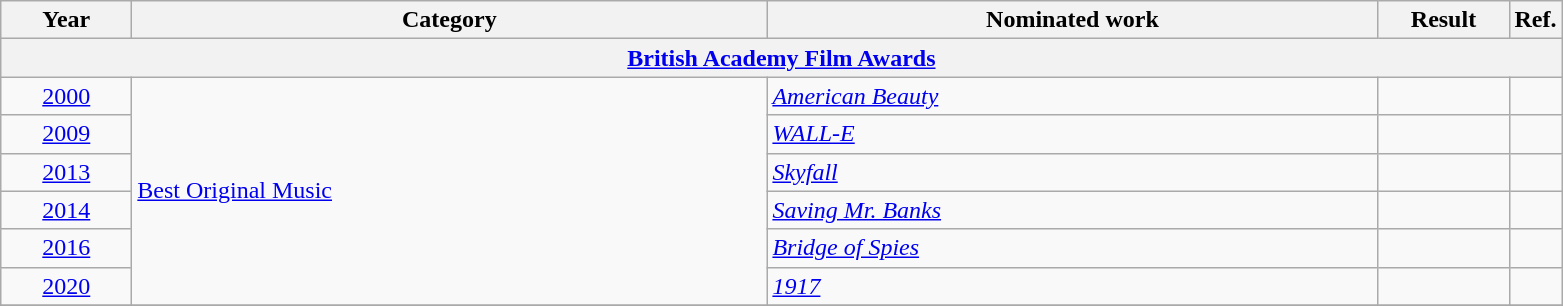<table class=wikitable>
<tr>
<th scope="col" style="width:5em;">Year</th>
<th scope="col" style="width:26em;">Category</th>
<th scope="col" style="width:25em;">Nominated work</th>
<th scope="col" style="width:5em;">Result</th>
<th>Ref.</th>
</tr>
<tr>
<th colspan=5><a href='#'>British Academy Film Awards</a></th>
</tr>
<tr>
<td style="text-align:center;"><a href='#'>2000</a></td>
<td rowspan=6><a href='#'>Best Original Music</a></td>
<td><em><a href='#'>American Beauty</a></em></td>
<td></td>
<td style="text-align:center;"></td>
</tr>
<tr>
<td style="text-align:center;"><a href='#'>2009</a></td>
<td><em><a href='#'>WALL-E</a></em></td>
<td></td>
<td style="text-align:center;"></td>
</tr>
<tr>
<td style="text-align:center;"><a href='#'>2013</a></td>
<td><em><a href='#'>Skyfall</a></em></td>
<td></td>
<td style="text-align:center;"></td>
</tr>
<tr>
<td style="text-align:center;"><a href='#'>2014</a></td>
<td><em><a href='#'>Saving Mr. Banks</a></em></td>
<td></td>
<td style="text-align:center;"></td>
</tr>
<tr>
<td style="text-align:center;"><a href='#'>2016</a></td>
<td><em><a href='#'>Bridge of Spies</a></em></td>
<td></td>
<td style="text-align:center;"></td>
</tr>
<tr>
<td style="text-align:center;"><a href='#'>2020</a></td>
<td><em><a href='#'>1917</a></em></td>
<td></td>
<td style="text-align:center;"></td>
</tr>
<tr>
</tr>
</table>
